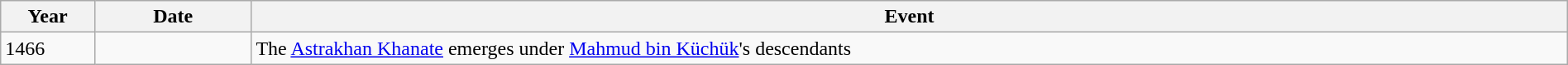<table class="wikitable" width="100%">
<tr>
<th style="width:6%">Year</th>
<th style="width:10%">Date</th>
<th>Event</th>
</tr>
<tr>
<td>1466</td>
<td></td>
<td>The <a href='#'>Astrakhan Khanate</a> emerges under <a href='#'>Mahmud bin Küchük</a>'s descendants</td>
</tr>
</table>
